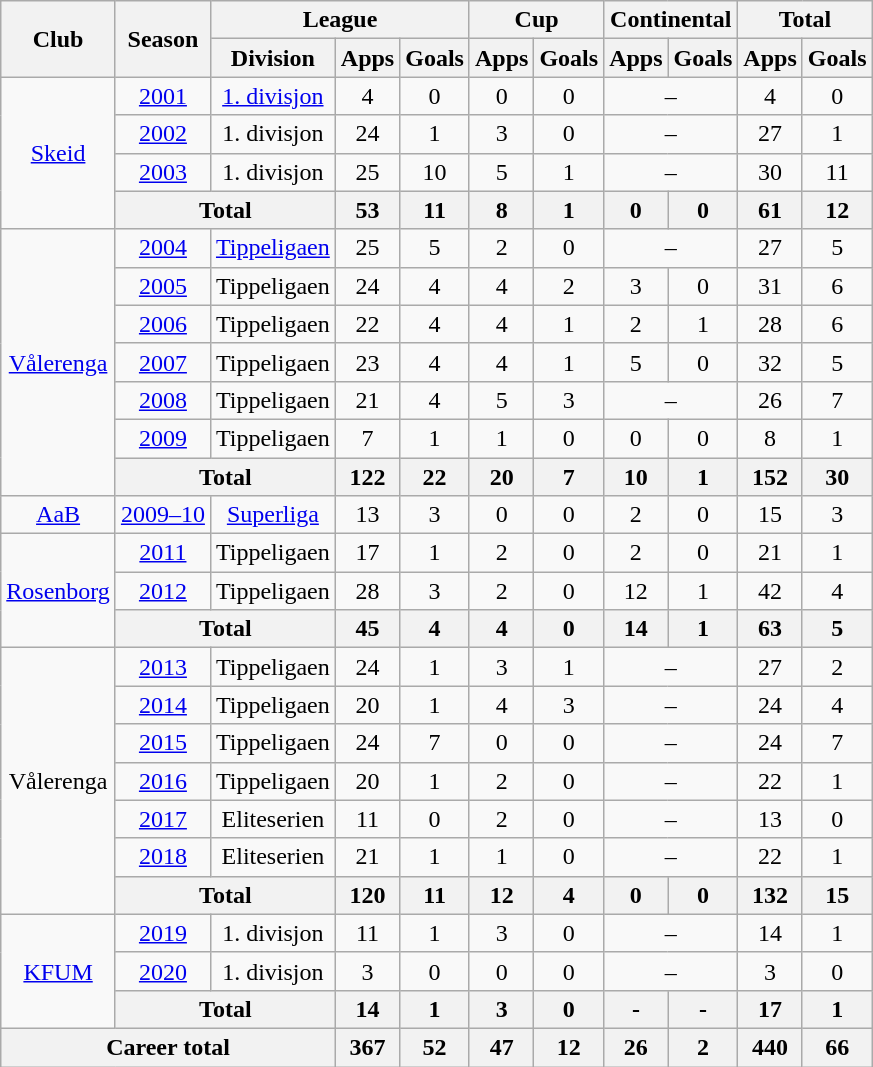<table class="wikitable" style="text-align: center;">
<tr>
<th rowspan=2>Club</th>
<th rowspan=2>Season</th>
<th colspan=3>League</th>
<th colspan=2>Cup</th>
<th colspan=2>Continental</th>
<th colspan=2>Total</th>
</tr>
<tr>
<th>Division</th>
<th>Apps</th>
<th>Goals</th>
<th>Apps</th>
<th>Goals</th>
<th>Apps</th>
<th>Goals</th>
<th>Apps</th>
<th>Goals</th>
</tr>
<tr>
<td rowspan=4><a href='#'>Skeid</a></td>
<td><a href='#'>2001</a></td>
<td><a href='#'>1. divisjon</a></td>
<td>4</td>
<td>0</td>
<td>0</td>
<td>0</td>
<td colspan=2>–</td>
<td>4</td>
<td>0</td>
</tr>
<tr>
<td><a href='#'>2002</a></td>
<td>1. divisjon</td>
<td>24</td>
<td>1</td>
<td>3</td>
<td>0</td>
<td colspan=2>–</td>
<td>27</td>
<td>1</td>
</tr>
<tr>
<td><a href='#'>2003</a></td>
<td>1. divisjon</td>
<td>25</td>
<td>10</td>
<td>5</td>
<td>1</td>
<td colspan=2>–</td>
<td>30</td>
<td>11</td>
</tr>
<tr>
<th colspan=2>Total</th>
<th>53</th>
<th>11</th>
<th>8</th>
<th>1</th>
<th>0</th>
<th>0</th>
<th>61</th>
<th>12</th>
</tr>
<tr>
<td rowspan=7><a href='#'>Vålerenga</a></td>
<td><a href='#'>2004</a></td>
<td><a href='#'>Tippeligaen</a></td>
<td>25</td>
<td>5</td>
<td>2</td>
<td>0</td>
<td colspan=2>–</td>
<td>27</td>
<td>5</td>
</tr>
<tr>
<td><a href='#'>2005</a></td>
<td>Tippeligaen</td>
<td>24</td>
<td>4</td>
<td>4</td>
<td>2</td>
<td>3</td>
<td>0</td>
<td>31</td>
<td>6</td>
</tr>
<tr>
<td><a href='#'>2006</a></td>
<td>Tippeligaen</td>
<td>22</td>
<td>4</td>
<td>4</td>
<td>1</td>
<td>2</td>
<td>1</td>
<td>28</td>
<td>6</td>
</tr>
<tr>
<td><a href='#'>2007</a></td>
<td>Tippeligaen</td>
<td>23</td>
<td>4</td>
<td>4</td>
<td>1</td>
<td>5</td>
<td>0</td>
<td>32</td>
<td>5</td>
</tr>
<tr>
<td><a href='#'>2008</a></td>
<td>Tippeligaen</td>
<td>21</td>
<td>4</td>
<td>5</td>
<td>3</td>
<td colspan=2>–</td>
<td>26</td>
<td>7</td>
</tr>
<tr>
<td><a href='#'>2009</a></td>
<td>Tippeligaen</td>
<td>7</td>
<td>1</td>
<td>1</td>
<td>0</td>
<td>0</td>
<td>0</td>
<td>8</td>
<td>1</td>
</tr>
<tr>
<th colspan=2>Total</th>
<th>122</th>
<th>22</th>
<th>20</th>
<th>7</th>
<th>10</th>
<th>1</th>
<th>152</th>
<th>30</th>
</tr>
<tr>
<td><a href='#'>AaB</a></td>
<td><a href='#'>2009–10</a></td>
<td><a href='#'>Superliga</a></td>
<td>13</td>
<td>3</td>
<td>0</td>
<td>0</td>
<td>2</td>
<td>0</td>
<td>15</td>
<td>3</td>
</tr>
<tr>
<td rowspan=3><a href='#'>Rosenborg</a></td>
<td><a href='#'>2011</a></td>
<td>Tippeligaen</td>
<td>17</td>
<td>1</td>
<td>2</td>
<td>0</td>
<td>2</td>
<td>0</td>
<td>21</td>
<td>1</td>
</tr>
<tr>
<td><a href='#'>2012</a></td>
<td>Tippeligaen</td>
<td>28</td>
<td>3</td>
<td>2</td>
<td>0</td>
<td>12</td>
<td>1</td>
<td>42</td>
<td>4</td>
</tr>
<tr>
<th colspan=2>Total</th>
<th>45</th>
<th>4</th>
<th>4</th>
<th>0</th>
<th>14</th>
<th>1</th>
<th>63</th>
<th>5</th>
</tr>
<tr>
<td rowspan=7>Vålerenga</td>
<td><a href='#'>2013</a></td>
<td>Tippeligaen</td>
<td>24</td>
<td>1</td>
<td>3</td>
<td>1</td>
<td colspan=2>–</td>
<td>27</td>
<td>2</td>
</tr>
<tr>
<td><a href='#'>2014</a></td>
<td>Tippeligaen</td>
<td>20</td>
<td>1</td>
<td>4</td>
<td>3</td>
<td colspan=2>–</td>
<td>24</td>
<td>4</td>
</tr>
<tr>
<td><a href='#'>2015</a></td>
<td>Tippeligaen</td>
<td>24</td>
<td>7</td>
<td>0</td>
<td>0</td>
<td colspan=2>–</td>
<td>24</td>
<td>7</td>
</tr>
<tr>
<td><a href='#'>2016</a></td>
<td>Tippeligaen</td>
<td>20</td>
<td>1</td>
<td>2</td>
<td>0</td>
<td colspan=2>–</td>
<td>22</td>
<td>1</td>
</tr>
<tr>
<td><a href='#'>2017</a></td>
<td>Eliteserien</td>
<td>11</td>
<td>0</td>
<td>2</td>
<td>0</td>
<td colspan=2>–</td>
<td>13</td>
<td>0</td>
</tr>
<tr>
<td><a href='#'>2018</a></td>
<td>Eliteserien</td>
<td>21</td>
<td>1</td>
<td>1</td>
<td>0</td>
<td colspan=2>–</td>
<td>22</td>
<td>1</td>
</tr>
<tr>
<th colspan=2>Total</th>
<th>120</th>
<th>11</th>
<th>12</th>
<th>4</th>
<th>0</th>
<th>0</th>
<th>132</th>
<th>15</th>
</tr>
<tr>
<td rowspan=3><a href='#'>KFUM</a></td>
<td><a href='#'>2019</a></td>
<td>1. divisjon</td>
<td>11</td>
<td>1</td>
<td>3</td>
<td>0</td>
<td colspan=2>–</td>
<td>14</td>
<td>1</td>
</tr>
<tr>
<td><a href='#'>2020</a></td>
<td>1. divisjon</td>
<td>3</td>
<td>0</td>
<td>0</td>
<td>0</td>
<td colspan=2>–</td>
<td>3</td>
<td>0</td>
</tr>
<tr>
<th colspan=2>Total</th>
<th>14</th>
<th>1</th>
<th>3</th>
<th>0</th>
<th>-</th>
<th>-</th>
<th>17</th>
<th>1</th>
</tr>
<tr>
<th colspan=3>Career total</th>
<th>367</th>
<th>52</th>
<th>47</th>
<th>12</th>
<th>26</th>
<th>2</th>
<th>440</th>
<th>66</th>
</tr>
</table>
